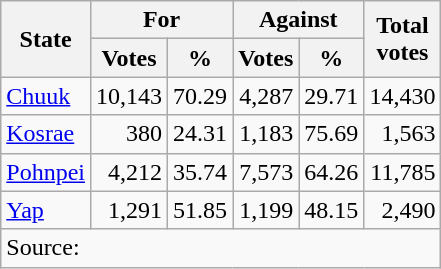<table class=wikitable style=text-align:right>
<tr>
<th rowspan=2>State</th>
<th colspan=2>For</th>
<th colspan=2>Against</th>
<th rowspan=2>Total<br>votes</th>
</tr>
<tr>
<th>Votes</th>
<th>%</th>
<th>Votes</th>
<th>%</th>
</tr>
<tr>
<td align=left><a href='#'>Chuuk</a></td>
<td>10,143</td>
<td>70.29</td>
<td>4,287</td>
<td>29.71</td>
<td>14,430</td>
</tr>
<tr>
<td align=left><a href='#'>Kosrae</a></td>
<td>380</td>
<td>24.31</td>
<td>1,183</td>
<td>75.69</td>
<td>1,563</td>
</tr>
<tr>
<td align=left><a href='#'>Pohnpei</a></td>
<td>4,212</td>
<td>35.74</td>
<td>7,573</td>
<td>64.26</td>
<td>11,785</td>
</tr>
<tr>
<td align=left><a href='#'>Yap</a></td>
<td>1,291</td>
<td>51.85</td>
<td>1,199</td>
<td>48.15</td>
<td>2,490</td>
</tr>
<tr>
<td align=left colspan=6>Source: </td>
</tr>
</table>
